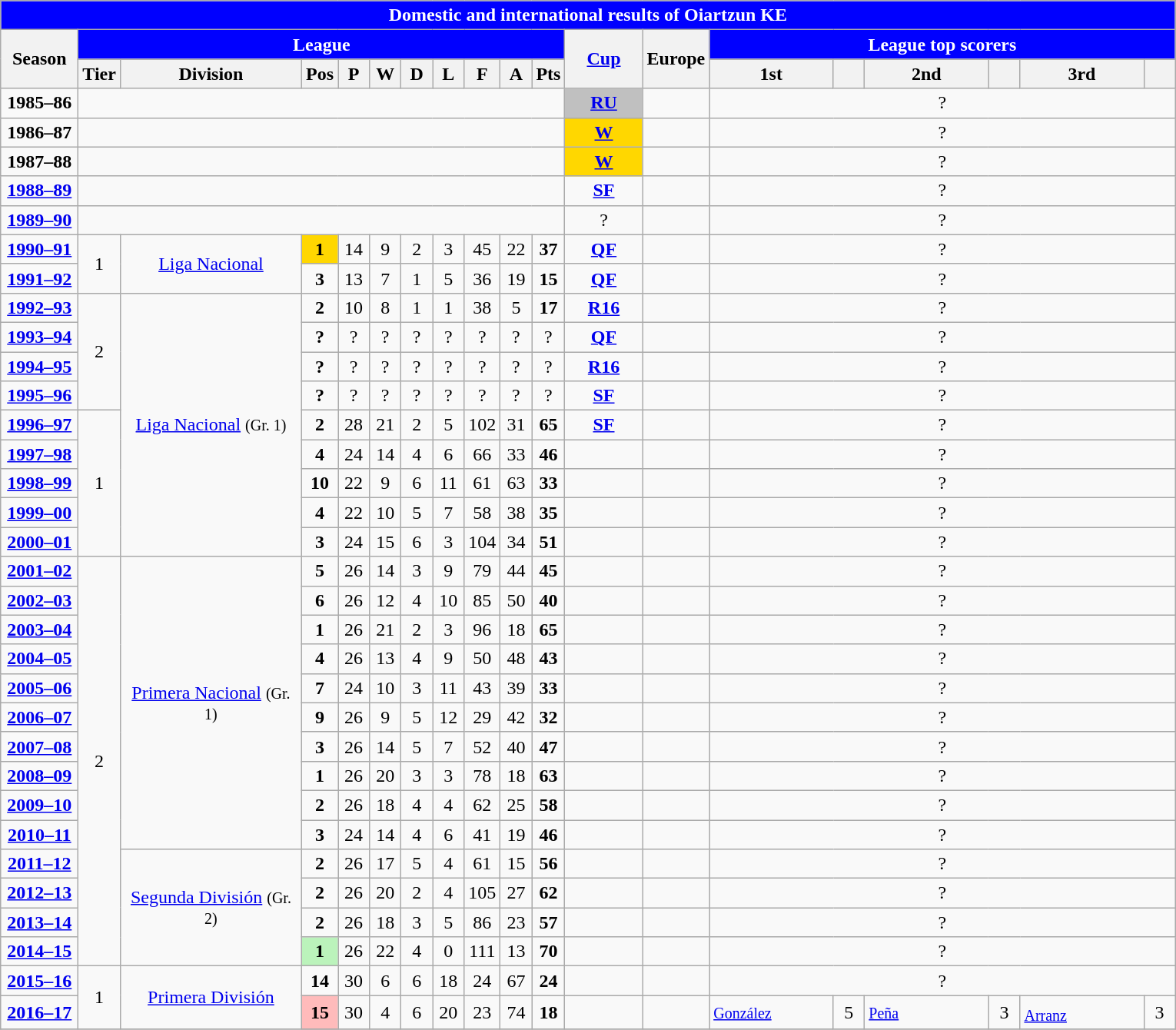<table class="wikitable" style="text-align: center;">
<tr>
<th style="color:white; background:blue;" colspan=20>Domestic and international results of Oiartzun KE</th>
</tr>
<tr>
<th rowspan=2 width="60"align=center>Season</th>
<th colspan="10" style="color:white; background:blue;">League</th>
<th rowspan=2 width="60"align=center><a href='#'>Cup</a></th>
<th rowspan=2 colspan=2>Europe</th>
<th colspan=6 style="color:white; background:blue;">League top scorers</th>
</tr>
<tr>
<th width="20px">Tier</th>
<th width=150px>Division</th>
<th width=20px>Pos</th>
<th width=20px>P</th>
<th width=20px>W</th>
<th width=20px>D</th>
<th width=20px>L</th>
<th width=20px>F</th>
<th width=20px>A</th>
<th width=20px>Pts</th>
<th width=100px>1st</th>
<th width=20px></th>
<th width=100px>2nd</th>
<th width=20px></th>
<th width=100px>3rd</th>
<th width=20px></th>
</tr>
<tr>
<td><strong>1985–86</strong></td>
<td colspan=10></td>
<td bgcolor=silver><strong><a href='#'>RU</a></strong></td>
<td colspan=2></td>
<td colspan=6>?</td>
</tr>
<tr>
<td><strong>1986–87</strong></td>
<td colspan=10></td>
<td bgcolor=gold><strong><a href='#'>W</a></strong></td>
<td colspan=2></td>
<td colspan=6>?</td>
</tr>
<tr>
<td><strong>1987–88</strong></td>
<td colspan=10></td>
<td bgcolor=gold><strong><a href='#'>W</a></strong></td>
<td colspan=2></td>
<td colspan=6>?</td>
</tr>
<tr>
<td><strong><a href='#'>1988–89</a></strong></td>
<td colspan=10></td>
<td><strong><a href='#'>SF</a></strong></td>
<td colspan=2></td>
<td colspan=6>?</td>
</tr>
<tr>
<td><strong><a href='#'>1989–90</a></strong></td>
<td colspan=10></td>
<td>?</td>
<td colspan=2></td>
<td colspan=6>?</td>
</tr>
<tr>
<td><strong><a href='#'>1990–91</a></strong></td>
<td rowspan=2>1</td>
<td rowspan=2><a href='#'>Liga Nacional</a></td>
<td bgcolor=gold><strong>1</strong></td>
<td>14</td>
<td>9</td>
<td>2</td>
<td>3</td>
<td>45</td>
<td>22</td>
<td><strong>37</strong></td>
<td><strong><a href='#'>QF</a></strong></td>
<td colspan=2></td>
<td colspan=6>?</td>
</tr>
<tr>
<td><strong><a href='#'>1991–92</a></strong></td>
<td><strong>3</strong></td>
<td>13</td>
<td>7</td>
<td>1</td>
<td>5</td>
<td>36</td>
<td>19</td>
<td><strong>15</strong></td>
<td><strong><a href='#'>QF</a></strong></td>
<td colspan=2></td>
<td colspan=6>?</td>
</tr>
<tr>
<td><strong><a href='#'>1992–93</a></strong></td>
<td rowspan=4>2</td>
<td rowspan=9><a href='#'>Liga Nacional</a> <small>(Gr. 1)</small></td>
<td><strong>2</strong></td>
<td>10</td>
<td>8</td>
<td>1</td>
<td>1</td>
<td>38</td>
<td>5</td>
<td><strong>17</strong></td>
<td><strong><a href='#'>R16</a></strong></td>
<td colspan=2></td>
<td colspan=6>?</td>
</tr>
<tr>
<td><strong><a href='#'>1993–94</a></strong></td>
<td><strong>?</strong></td>
<td>?</td>
<td>?</td>
<td>?</td>
<td>?</td>
<td>?</td>
<td>?</td>
<td>?</td>
<td><strong><a href='#'>QF</a></strong></td>
<td colspan=2></td>
<td colspan=6>?</td>
</tr>
<tr>
<td><strong><a href='#'>1994–95</a></strong></td>
<td><strong>?</strong></td>
<td>?</td>
<td>?</td>
<td>?</td>
<td>?</td>
<td>?</td>
<td>?</td>
<td>?</td>
<td><strong><a href='#'>R16</a></strong></td>
<td colspan=2></td>
<td colspan=6>?</td>
</tr>
<tr>
<td><strong><a href='#'>1995–96</a></strong></td>
<td><strong>?</strong></td>
<td>?</td>
<td>?</td>
<td>?</td>
<td>?</td>
<td>?</td>
<td>?</td>
<td>?</td>
<td><strong><a href='#'>SF</a></strong></td>
<td colspan=2></td>
<td colspan=6>?</td>
</tr>
<tr>
<td><strong><a href='#'>1996–97</a></strong></td>
<td rowspan=5>1</td>
<td><strong>2</strong></td>
<td>28</td>
<td>21</td>
<td>2</td>
<td>5</td>
<td>102</td>
<td>31</td>
<td><strong>65</strong></td>
<td><strong><a href='#'>SF</a></strong></td>
<td colspan=2></td>
<td colspan=6>?</td>
</tr>
<tr>
<td><strong><a href='#'>1997–98</a></strong></td>
<td><strong>4</strong></td>
<td>24</td>
<td>14</td>
<td>4</td>
<td>6</td>
<td>66</td>
<td>33</td>
<td><strong>46</strong></td>
<td></td>
<td colspan=2></td>
<td colspan=6>?</td>
</tr>
<tr>
<td><strong><a href='#'>1998–99</a></strong></td>
<td><strong>10</strong></td>
<td>22</td>
<td>9</td>
<td>6</td>
<td>11</td>
<td>61</td>
<td>63</td>
<td><strong>33</strong></td>
<td></td>
<td colspan=2></td>
<td colspan=6>?</td>
</tr>
<tr>
<td><strong><a href='#'>1999–00</a></strong></td>
<td><strong>4</strong></td>
<td>22</td>
<td>10</td>
<td>5</td>
<td>7</td>
<td>58</td>
<td>38</td>
<td><strong>35</strong></td>
<td></td>
<td colspan=2></td>
<td colspan=6>?</td>
</tr>
<tr>
<td><strong><a href='#'>2000–01</a></strong></td>
<td><strong>3</strong></td>
<td>24</td>
<td>15</td>
<td>6</td>
<td>3</td>
<td>104</td>
<td>34</td>
<td><strong>51</strong></td>
<td></td>
<td colspan=2></td>
<td colspan=6>?</td>
</tr>
<tr>
<td><strong><a href='#'>2001–02</a></strong></td>
<td rowspan=14>2</td>
<td rowspan=10><a href='#'>Primera Nacional</a> <small>(Gr. 1)</small></td>
<td><strong>5</strong></td>
<td>26</td>
<td>14</td>
<td>3</td>
<td>9</td>
<td>79</td>
<td>44</td>
<td><strong>45</strong></td>
<td></td>
<td colspan=2></td>
<td colspan=6>?</td>
</tr>
<tr>
<td><strong><a href='#'>2002–03</a></strong></td>
<td><strong>6</strong></td>
<td>26</td>
<td>12</td>
<td>4</td>
<td>10</td>
<td>85</td>
<td>50</td>
<td><strong>40</strong></td>
<td></td>
<td colspan=2></td>
<td colspan=6>?</td>
</tr>
<tr>
<td><strong><a href='#'>2003–04</a></strong></td>
<td><strong>1</strong></td>
<td>26</td>
<td>21</td>
<td>2</td>
<td>3</td>
<td>96</td>
<td>18</td>
<td><strong>65</strong></td>
<td></td>
<td colspan=2></td>
<td colspan=6>?</td>
</tr>
<tr>
<td><strong><a href='#'>2004–05</a></strong></td>
<td><strong>4</strong></td>
<td>26</td>
<td>13</td>
<td>4</td>
<td>9</td>
<td>50</td>
<td>48</td>
<td><strong>43</strong></td>
<td></td>
<td colspan=2></td>
<td colspan=6>?</td>
</tr>
<tr>
<td><strong><a href='#'>2005–06</a></strong></td>
<td><strong>7</strong></td>
<td>24</td>
<td>10</td>
<td>3</td>
<td>11</td>
<td>43</td>
<td>39</td>
<td><strong>33</strong></td>
<td></td>
<td colspan=2></td>
<td colspan=6>?</td>
</tr>
<tr>
<td><strong><a href='#'>2006–07</a></strong></td>
<td><strong>9</strong></td>
<td>26</td>
<td>9</td>
<td>5</td>
<td>12</td>
<td>29</td>
<td>42</td>
<td><strong>32</strong></td>
<td></td>
<td colspan=2></td>
<td colspan=6>?</td>
</tr>
<tr>
<td><strong><a href='#'>2007–08</a></strong></td>
<td><strong>3</strong></td>
<td>26</td>
<td>14</td>
<td>5</td>
<td>7</td>
<td>52</td>
<td>40</td>
<td><strong>47</strong></td>
<td></td>
<td colspan=2></td>
<td colspan=6>?</td>
</tr>
<tr>
<td><strong><a href='#'>2008–09</a></strong></td>
<td><strong>1</strong></td>
<td>26</td>
<td>20</td>
<td>3</td>
<td>3</td>
<td>78</td>
<td>18</td>
<td><strong>63</strong></td>
<td></td>
<td colspan=2></td>
<td colspan=6>?</td>
</tr>
<tr>
<td><strong><a href='#'>2009–10</a></strong></td>
<td><strong>2</strong></td>
<td>26</td>
<td>18</td>
<td>4</td>
<td>4</td>
<td>62</td>
<td>25</td>
<td><strong>58</strong></td>
<td></td>
<td colspan=2></td>
<td colspan=6>?</td>
</tr>
<tr>
<td><strong><a href='#'>2010–11</a></strong></td>
<td><strong>3</strong></td>
<td>24</td>
<td>14</td>
<td>4</td>
<td>6</td>
<td>41</td>
<td>19</td>
<td><strong>46</strong></td>
<td></td>
<td colspan=2></td>
<td colspan=6>?</td>
</tr>
<tr>
<td><strong><a href='#'>2011–12</a></strong></td>
<td rowspan=4><a href='#'>Segunda División</a> <small>(Gr. 2)</small></td>
<td><strong>2</strong></td>
<td>26</td>
<td>17</td>
<td>5</td>
<td>4</td>
<td>61</td>
<td>15</td>
<td><strong>56</strong></td>
<td></td>
<td colspan=2></td>
<td colspan=6>?</td>
</tr>
<tr>
<td><strong><a href='#'>2012–13</a></strong></td>
<td><strong>2</strong></td>
<td>26</td>
<td>20</td>
<td>2</td>
<td>4</td>
<td>105</td>
<td>27</td>
<td><strong>62</strong></td>
<td></td>
<td colspan=2></td>
<td colspan=6>?</td>
</tr>
<tr>
<td><strong><a href='#'>2013–14</a></strong></td>
<td><strong>2</strong></td>
<td>26</td>
<td>18</td>
<td>3</td>
<td>5</td>
<td>86</td>
<td>23</td>
<td><strong>57</strong></td>
<td></td>
<td colspan=2></td>
<td colspan=6>?</td>
</tr>
<tr>
<td><strong><a href='#'>2014–15</a></strong></td>
<td bgcolor=#bbf3bb><strong>1</strong></td>
<td>26</td>
<td>22</td>
<td>4</td>
<td>0</td>
<td>111</td>
<td>13</td>
<td><strong>70</strong></td>
<td></td>
<td colspan=2></td>
<td colspan=6>?</td>
</tr>
<tr>
<td><strong><a href='#'>2015–16</a></strong></td>
<td rowspan=2>1</td>
<td rowspan=2><a href='#'>Primera División</a></td>
<td><strong>14</strong></td>
<td>30</td>
<td>6</td>
<td>6</td>
<td>18</td>
<td>24</td>
<td>67</td>
<td><strong>24</strong></td>
<td></td>
<td colspan=2></td>
<td colspan=6>?</td>
</tr>
<tr>
<td><strong><a href='#'>2016–17</a></strong></td>
<td bgcolor=#ffbbbb><strong>15</strong></td>
<td>30</td>
<td>4</td>
<td>6</td>
<td>20</td>
<td>23</td>
<td>74</td>
<td><strong>18</strong></td>
<td></td>
<td colspan=2></td>
<td align=left> <small><a href='#'>González</a></small></td>
<td>5</td>
<td align=left> <small><a href='#'>Peña</a></small></td>
<td>3</td>
<td align=left> <small><a href='#'>Arranz</a></small> <sup></sup></td>
<td>3</td>
</tr>
<tr>
</tr>
</table>
